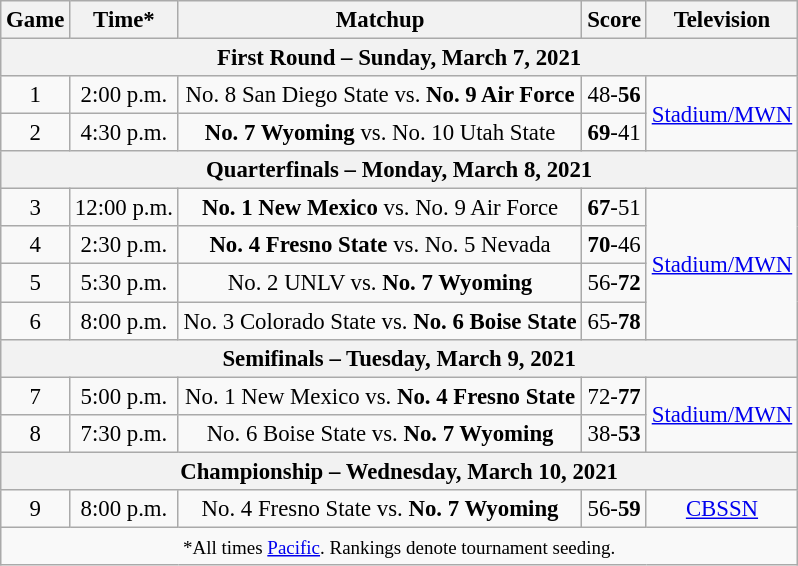<table class="wikitable" style="font-size: 95%; text-align:center">
<tr>
<th>Game</th>
<th>Time*</th>
<th>Matchup</th>
<th>Score</th>
<th>Television</th>
</tr>
<tr>
<th colspan="5">First Round – Sunday, March 7, 2021</th>
</tr>
<tr>
<td>1</td>
<td>2:00 p.m.</td>
<td>No. 8 San Diego State vs. <strong>No. 9 Air Force</strong></td>
<td>48-<strong>56</strong></td>
<td rowspan="2"><a href='#'>Stadium/MWN</a></td>
</tr>
<tr>
<td>2</td>
<td>4:30 p.m.</td>
<td><strong>No. 7 Wyoming</strong> vs. No. 10 Utah State</td>
<td><strong>69</strong>-41</td>
</tr>
<tr>
<th colspan="5">Quarterfinals – Monday, March 8, 2021</th>
</tr>
<tr>
<td>3</td>
<td>12:00 p.m.</td>
<td><strong>No. 1 New Mexico</strong> vs. No. 9 Air Force</td>
<td><strong>67</strong>-51</td>
<td rowspan="4"><a href='#'>Stadium/MWN</a></td>
</tr>
<tr>
<td>4</td>
<td>2:30 p.m.</td>
<td><strong>No. 4 Fresno State</strong> vs. No. 5 Nevada</td>
<td><strong>70</strong>-46</td>
</tr>
<tr>
<td>5</td>
<td>5:30 p.m.</td>
<td>No. 2 UNLV vs. <strong>No. 7 Wyoming</strong></td>
<td>56-<strong>72</strong></td>
</tr>
<tr>
<td>6</td>
<td>8:00 p.m.</td>
<td>No. 3 Colorado State vs. <strong>No. 6 Boise State</strong></td>
<td>65-<strong>78</strong></td>
</tr>
<tr>
<th colspan="5">Semifinals – Tuesday, March 9, 2021</th>
</tr>
<tr>
<td>7</td>
<td>5:00 p.m.</td>
<td>No. 1 New Mexico vs. <strong>No. 4 Fresno State</strong></td>
<td>72-<strong>77</strong></td>
<td rowspan="2"><a href='#'>Stadium/MWN</a></td>
</tr>
<tr>
<td>8</td>
<td>7:30 p.m.</td>
<td>No. 6 Boise State vs. <strong>No. 7 Wyoming</strong></td>
<td>38-<strong>53</strong></td>
</tr>
<tr>
<th colspan="5">Championship – Wednesday, March 10, 2021</th>
</tr>
<tr>
<td>9</td>
<td>8:00 p.m.</td>
<td>No. 4 Fresno State vs. <strong>No. 7 Wyoming</strong></td>
<td>56-<strong>59</strong></td>
<td><a href='#'>CBSSN</a></td>
</tr>
<tr>
<td colspan="5"><small>*All times <a href='#'>Pacific</a>. Rankings denote tournament seeding.</small></td>
</tr>
</table>
